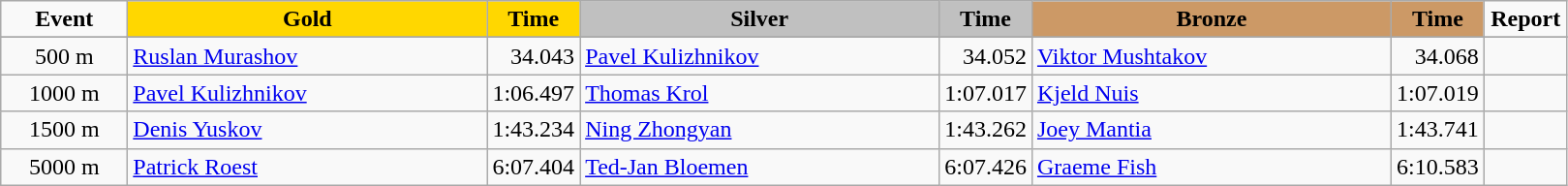<table class="wikitable">
<tr>
<td width="80" align="center"><strong>Event</strong></td>
<td width="240" bgcolor="gold" align="center"><strong>Gold</strong></td>
<td width="50" bgcolor="gold" align="center"><strong>Time</strong></td>
<td width="240" bgcolor="silver" align="center"><strong>Silver</strong></td>
<td width="50" bgcolor="silver" align="center"><strong>Time</strong></td>
<td width="240" bgcolor="#CC9966" align="center"><strong>Bronze</strong></td>
<td width="50" bgcolor="#CC9966" align="center"><strong>Time</strong></td>
<td width="50" align="center"><strong>Report</strong></td>
</tr>
<tr bgcolor="#cccccc">
</tr>
<tr>
<td align="center">500 m</td>
<td> <a href='#'>Ruslan Murashov</a></td>
<td align="right">34.043</td>
<td> <a href='#'>Pavel Kulizhnikov</a></td>
<td align="right">34.052</td>
<td> <a href='#'>Viktor Mushtakov</a></td>
<td align="right">34.068</td>
<td align="center"></td>
</tr>
<tr>
<td align="center">1000 m</td>
<td> <a href='#'>Pavel Kulizhnikov</a></td>
<td align="right">1:06.497 <strong></strong></td>
<td> <a href='#'>Thomas Krol</a></td>
<td align="right">1:07.017</td>
<td> <a href='#'>Kjeld Nuis</a></td>
<td align="right">1:07.019</td>
<td align="center"></td>
</tr>
<tr>
<td align="center">1500 m</td>
<td> <a href='#'>Denis Yuskov</a></td>
<td align="right">1:43.234</td>
<td> <a href='#'>Ning Zhongyan</a></td>
<td align="right">1:43.262</td>
<td> <a href='#'>Joey Mantia</a></td>
<td align="right">1:43.741</td>
<td align="center"></td>
</tr>
<tr>
<td align="center">5000 m</td>
<td> <a href='#'>Patrick Roest</a></td>
<td align="right">6:07.404</td>
<td> <a href='#'>Ted-Jan Bloemen</a></td>
<td align="right">6:07.426</td>
<td> <a href='#'>Graeme Fish</a></td>
<td align="right">6:10.583</td>
<td align="center"></td>
</tr>
</table>
